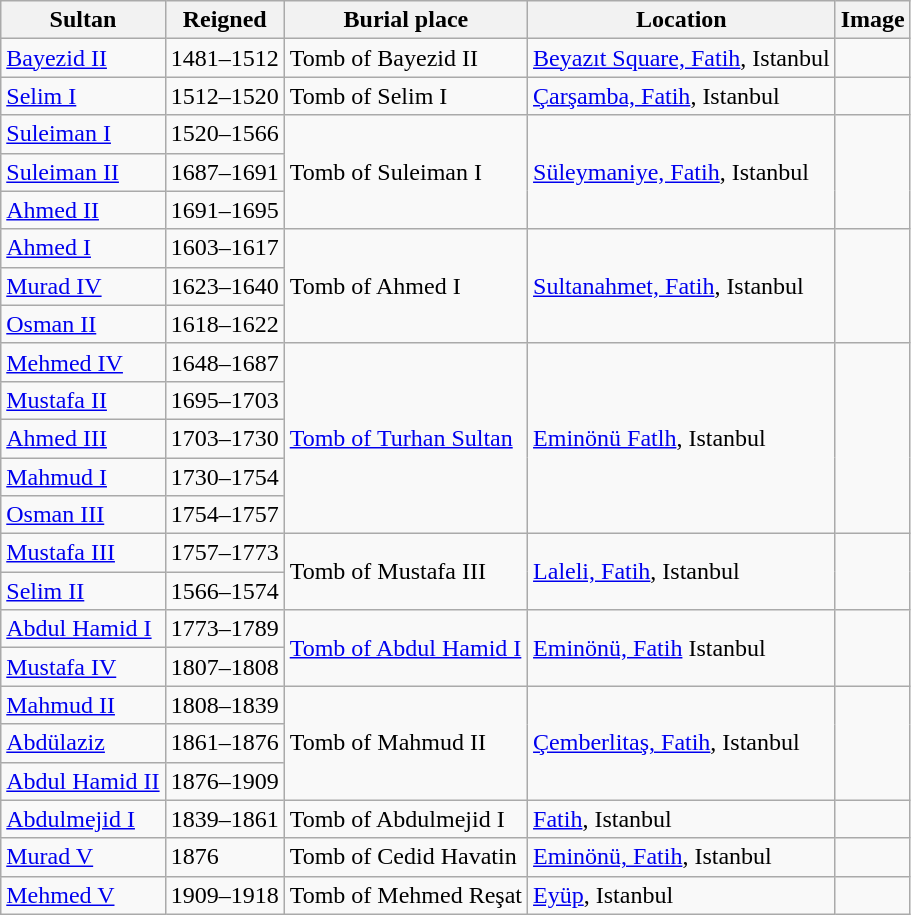<table class="wikitable sortable">
<tr>
<th>Sultan</th>
<th>Reigned</th>
<th>Burial place</th>
<th>Location</th>
<th class="unsortable">Image</th>
</tr>
<tr>
<td><a href='#'>Bayezid II</a></td>
<td>1481–1512</td>
<td>Tomb of Bayezid II</td>
<td><a href='#'>Beyazıt Square, Fatih</a>, Istanbul</td>
<td></td>
</tr>
<tr>
<td><a href='#'>Selim I</a></td>
<td>1512–1520</td>
<td>Tomb of Selim I</td>
<td><a href='#'>Çarşamba, Fatih</a>, Istanbul</td>
<td></td>
</tr>
<tr>
<td><a href='#'>Suleiman I</a></td>
<td>1520–1566</td>
<td rowspan=3>Tomb of Suleiman I</td>
<td rowspan=3><a href='#'>Süleymaniye, Fatih</a>, Istanbul</td>
<td rowspan=3></td>
</tr>
<tr>
<td><a href='#'>Suleiman II</a></td>
<td>1687–1691</td>
</tr>
<tr>
<td><a href='#'>Ahmed II</a></td>
<td>1691–1695</td>
</tr>
<tr>
<td><a href='#'>Ahmed I</a></td>
<td>1603–1617</td>
<td rowspan=3>Tomb of Ahmed I</td>
<td rowspan=3><a href='#'>Sultanahmet, Fatih</a>, Istanbul</td>
<td rowspan=3></td>
</tr>
<tr>
<td><a href='#'>Murad IV</a></td>
<td>1623–1640</td>
</tr>
<tr>
<td><a href='#'>Osman II</a></td>
<td>1618–1622</td>
</tr>
<tr>
<td><a href='#'>Mehmed IV</a></td>
<td>1648–1687</td>
<td rowspan=5><a href='#'>Tomb of Turhan Sultan</a></td>
<td rowspan=5><a href='#'>Eminönü Fatlh</a>, Istanbul</td>
<td rowspan=5></td>
</tr>
<tr>
<td><a href='#'>Mustafa II</a></td>
<td>1695–1703</td>
</tr>
<tr>
<td><a href='#'>Ahmed III</a></td>
<td>1703–1730</td>
</tr>
<tr>
<td><a href='#'>Mahmud I</a></td>
<td>1730–1754</td>
</tr>
<tr>
<td><a href='#'>Osman III</a></td>
<td>1754–1757</td>
</tr>
<tr>
<td><a href='#'>Mustafa III</a></td>
<td>1757–1773</td>
<td rowspan=2>Tomb of Mustafa III</td>
<td rowspan=2><a href='#'>Laleli, Fatih</a>, Istanbul</td>
<td rowspan=2></td>
</tr>
<tr>
<td><a href='#'>Selim II</a></td>
<td>1566–1574</td>
</tr>
<tr>
<td><a href='#'>Abdul Hamid I</a></td>
<td>1773–1789</td>
<td rowspan=2><a href='#'>Tomb of Abdul Hamid I</a></td>
<td rowspan=2><a href='#'>Eminönü, Fatih</a> Istanbul</td>
<td rowspan=2></td>
</tr>
<tr>
<td><a href='#'>Mustafa IV</a></td>
<td>1807–1808</td>
</tr>
<tr>
<td><a href='#'>Mahmud II</a></td>
<td>1808–1839</td>
<td rowspan=3>Tomb of Mahmud II</td>
<td rowspan=3><a href='#'>Çemberlitaş, Fatih</a>, Istanbul</td>
<td rowspan=3></td>
</tr>
<tr>
<td><a href='#'>Abdülaziz</a></td>
<td>1861–1876</td>
</tr>
<tr>
<td><a href='#'>Abdul Hamid II</a></td>
<td>1876–1909</td>
</tr>
<tr>
<td><a href='#'>Abdulmejid I</a></td>
<td>1839–1861</td>
<td>Tomb of Abdulmejid I</td>
<td><a href='#'>Fatih</a>, Istanbul</td>
<td></td>
</tr>
<tr>
<td><a href='#'>Murad V</a></td>
<td>1876</td>
<td>Tomb of Cedid Havatin</td>
<td><a href='#'>Eminönü, Fatih</a>, Istanbul</td>
<td></td>
</tr>
<tr>
<td><a href='#'>Mehmed V</a></td>
<td>1909–1918</td>
<td>Tomb of Mehmed Reşat</td>
<td><a href='#'>Eyüp</a>, Istanbul</td>
<td></td>
</tr>
</table>
